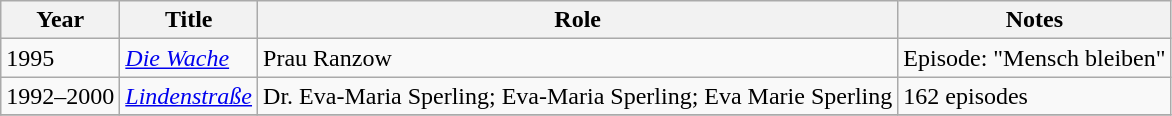<table class="wikitable sortable">
<tr>
<th>Year</th>
<th>Title</th>
<th>Role</th>
<th class="unsortable">Notes</th>
</tr>
<tr>
<td>1995</td>
<td><em><a href='#'>Die Wache</a></em></td>
<td>Prau Ranzow</td>
<td>Episode: "Mensch bleiben"</td>
</tr>
<tr>
<td>1992–2000</td>
<td><em><a href='#'>Lindenstraße</a></em></td>
<td>Dr. Eva-Maria Sperling; Eva-Maria Sperling; Eva Marie Sperling</td>
<td>162 episodes</td>
</tr>
<tr>
</tr>
</table>
